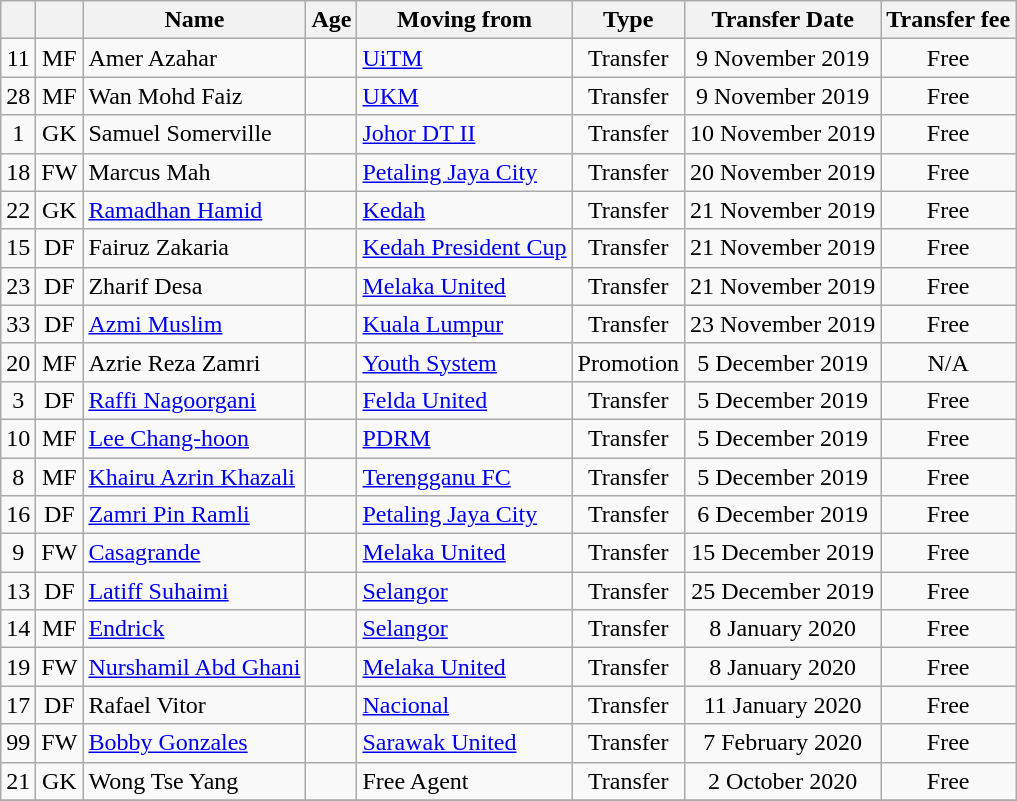<table class="wikitable" style="text-align:center;">
<tr>
<th></th>
<th></th>
<th>Name</th>
<th>Age</th>
<th>Moving from</th>
<th>Type</th>
<th>Transfer Date</th>
<th>Transfer fee</th>
</tr>
<tr>
<td>11</td>
<td>MF</td>
<td align=left> Amer Azahar</td>
<td></td>
<td align=left> <a href='#'>UiTM</a></td>
<td>Transfer</td>
<td>9 November 2019</td>
<td>Free</td>
</tr>
<tr>
<td>28</td>
<td>MF</td>
<td align=left> Wan Mohd Faiz</td>
<td></td>
<td align=left> <a href='#'>UKM</a></td>
<td>Transfer</td>
<td>9 November 2019</td>
<td>Free</td>
</tr>
<tr>
<td>1</td>
<td>GK</td>
<td align=left>  Samuel Somerville</td>
<td></td>
<td align=left> <a href='#'>Johor DT II</a></td>
<td>Transfer</td>
<td>10 November 2019</td>
<td>Free </td>
</tr>
<tr>
<td>18</td>
<td>FW</td>
<td align=left> Marcus Mah</td>
<td></td>
<td align=left> <a href='#'>Petaling Jaya City</a></td>
<td>Transfer</td>
<td>20 November 2019</td>
<td>Free</td>
</tr>
<tr>
<td>22</td>
<td>GK</td>
<td align=left> <a href='#'>Ramadhan Hamid</a></td>
<td></td>
<td align=left> <a href='#'>Kedah</a></td>
<td>Transfer</td>
<td>21 November 2019</td>
<td>Free</td>
</tr>
<tr>
<td>15</td>
<td>DF</td>
<td align=left> Fairuz Zakaria</td>
<td></td>
<td align=left> <a href='#'>Kedah President Cup</a></td>
<td>Transfer</td>
<td>21 November 2019</td>
<td>Free </td>
</tr>
<tr>
<td>23</td>
<td>DF</td>
<td align=left> Zharif Desa</td>
<td></td>
<td align=left> <a href='#'>Melaka United</a></td>
<td>Transfer</td>
<td>21 November 2019</td>
<td>Free </td>
</tr>
<tr>
<td>33</td>
<td>DF</td>
<td align=left> <a href='#'>Azmi Muslim</a></td>
<td></td>
<td align=left> <a href='#'>Kuala Lumpur</a></td>
<td>Transfer</td>
<td>23 November 2019</td>
<td>Free</td>
</tr>
<tr>
<td>20</td>
<td>MF</td>
<td align=left> Azrie Reza Zamri</td>
<td></td>
<td align=left> <a href='#'>Youth System</a></td>
<td>Promotion</td>
<td>5 December 2019</td>
<td>N/A</td>
</tr>
<tr>
<td>3</td>
<td>DF</td>
<td align=left> <a href='#'>Raffi Nagoorgani</a></td>
<td></td>
<td align=left> <a href='#'>Felda United</a></td>
<td>Transfer</td>
<td>5 December 2019</td>
<td>Free</td>
</tr>
<tr>
<td>10</td>
<td>MF</td>
<td align=left> <a href='#'>Lee Chang-hoon</a></td>
<td></td>
<td align=left> <a href='#'>PDRM</a></td>
<td>Transfer</td>
<td>5 December 2019</td>
<td>Free</td>
</tr>
<tr>
<td>8</td>
<td>MF</td>
<td align=left> <a href='#'>Khairu Azrin Khazali</a></td>
<td></td>
<td align=left> <a href='#'>Terengganu FC</a></td>
<td>Transfer</td>
<td>5 December 2019</td>
<td>Free</td>
</tr>
<tr>
<td>16</td>
<td>DF</td>
<td align=left> <a href='#'>Zamri Pin Ramli</a></td>
<td></td>
<td align=left> <a href='#'>Petaling Jaya City</a></td>
<td>Transfer</td>
<td>6 December 2019</td>
<td>Free</td>
</tr>
<tr>
<td>9</td>
<td>FW</td>
<td align=left> <a href='#'>Casagrande</a></td>
<td></td>
<td align=left> <a href='#'>Melaka United</a></td>
<td>Transfer</td>
<td>15 December 2019</td>
<td>Free</td>
</tr>
<tr>
<td>13</td>
<td>DF</td>
<td align=left> <a href='#'>Latiff Suhaimi</a></td>
<td></td>
<td align=left> <a href='#'>Selangor</a></td>
<td>Transfer</td>
<td>25 December 2019</td>
<td>Free</td>
</tr>
<tr>
<td>14</td>
<td>MF</td>
<td align=left> <a href='#'>Endrick</a></td>
<td></td>
<td align=left> <a href='#'>Selangor</a></td>
<td>Transfer</td>
<td>8 January 2020</td>
<td>Free</td>
</tr>
<tr>
<td>19</td>
<td>FW</td>
<td align=left> <a href='#'>Nurshamil Abd Ghani</a></td>
<td></td>
<td align=left> <a href='#'>Melaka United</a></td>
<td>Transfer</td>
<td>8 January 2020</td>
<td>Free</td>
</tr>
<tr>
<td>17</td>
<td>DF</td>
<td align=left> Rafael Vitor</td>
<td></td>
<td align=left> <a href='#'>Nacional</a></td>
<td>Transfer</td>
<td>11 January 2020</td>
<td>Free</td>
</tr>
<tr>
<td>99</td>
<td>FW</td>
<td align=left> <a href='#'>Bobby Gonzales</a></td>
<td></td>
<td align=left> <a href='#'>Sarawak United</a></td>
<td>Transfer</td>
<td>7 February 2020</td>
<td>Free</td>
</tr>
<tr>
<td>21</td>
<td>GK</td>
<td align=left>  Wong Tse Yang</td>
<td></td>
<td align=left>Free Agent</td>
<td>Transfer</td>
<td>2 October 2020</td>
<td>Free</td>
</tr>
<tr>
</tr>
</table>
